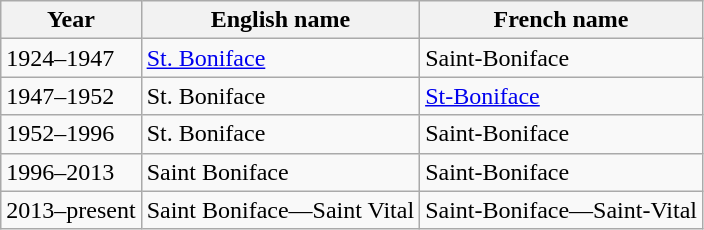<table class="wikitable">
<tr>
<th>Year</th>
<th>English name</th>
<th>French name</th>
</tr>
<tr>
<td>1924–1947</td>
<td><a href='#'>St. Boniface</a></td>
<td>Saint-Boniface</td>
</tr>
<tr>
<td>1947–1952</td>
<td>St. Boniface</td>
<td><a href='#'>St-Boniface</a></td>
</tr>
<tr>
<td>1952–1996</td>
<td>St. Boniface</td>
<td>Saint-Boniface</td>
</tr>
<tr>
<td>1996–2013</td>
<td>Saint Boniface</td>
<td>Saint-Boniface</td>
</tr>
<tr>
<td>2013–present</td>
<td>Saint Boniface—Saint Vital</td>
<td>Saint-Boniface—Saint-Vital</td>
</tr>
</table>
